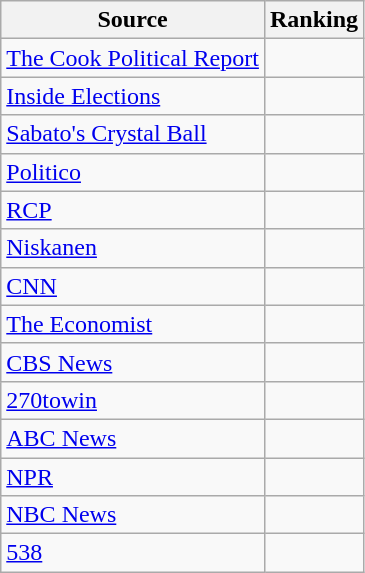<table class="wikitable sortable" style="text-align:center">
<tr>
<th>Source</th>
<th>Ranking</th>
</tr>
<tr>
<td align="left"><a href='#'>The Cook Political Report</a></td>
<td></td>
</tr>
<tr>
<td align="left"><a href='#'>Inside Elections</a></td>
<td></td>
</tr>
<tr>
<td align="left"><a href='#'>Sabato's Crystal Ball</a></td>
<td></td>
</tr>
<tr>
<td align="left"><a href='#'>Politico</a></td>
<td></td>
</tr>
<tr>
<td align="left"><a href='#'>RCP</a></td>
<td></td>
</tr>
<tr>
<td align="left"><a href='#'>Niskanen</a></td>
<td></td>
</tr>
<tr>
<td align="left"><a href='#'>CNN</a></td>
<td></td>
</tr>
<tr>
<td align="left"><a href='#'>The Economist</a></td>
<td></td>
</tr>
<tr>
<td align="left"><a href='#'>CBS News</a></td>
<td></td>
</tr>
<tr>
<td align="left"><a href='#'>270towin</a></td>
<td></td>
</tr>
<tr>
<td align="left"><a href='#'>ABC News</a></td>
<td></td>
</tr>
<tr>
<td align="left"><a href='#'>NPR</a></td>
<td></td>
</tr>
<tr>
<td align="left"><a href='#'>NBC News</a></td>
<td></td>
</tr>
<tr>
<td align="left"><a href='#'>538</a></td>
<td></td>
</tr>
</table>
